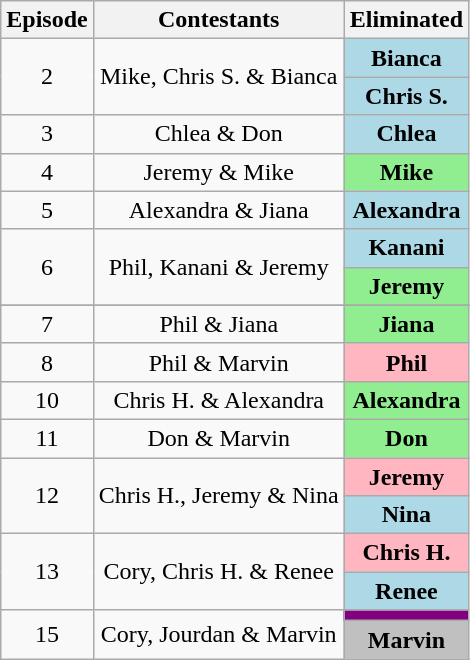<table class="wikitable" border="2" style="text-align:center">
<tr>
<th>Episode</th>
<th>Contestants</th>
<th>Eliminated</th>
</tr>
<tr>
<td rowspan="2">2</td>
<td rowspan="2">Mike, Chris S. & Bianca</td>
<td style="background:lightblue"><strong>Bianca</strong></td>
</tr>
<tr>
<td style="background:lightblue"><strong>Chris S.</strong></td>
</tr>
<tr>
<td>3</td>
<td>Chlea & Don</td>
<td style="background:lightblue"><strong>Chlea</strong></td>
</tr>
<tr>
<td>4</td>
<td>Jeremy & Mike</td>
<td style="background:lightgreen"><strong>Mike</strong></td>
</tr>
<tr>
<td>5</td>
<td>Alexandra & Jiana</td>
<td style="background:lightblue"><strong>Alexandra</strong></td>
</tr>
<tr>
<td rowspan="2">6</td>
<td rowspan="2">Phil, Kanani & Jeremy</td>
<td style="background:lightblue"><strong>Kanani</strong></td>
</tr>
<tr>
<td style="background:lightgreen"><strong>Jeremy</strong></td>
</tr>
<tr>
</tr>
<tr>
<td>7</td>
<td>Phil & Jiana</td>
<td style="background:lightgreen"><strong>Jiana</strong></td>
</tr>
<tr>
<td>8</td>
<td>Phil & Marvin</td>
<td style="background:lightpink"><strong>Phil</strong></td>
</tr>
<tr>
<td>10</td>
<td>Chris H. & Alexandra</td>
<td style="background:lightgreen"><strong>Alexandra</strong></td>
</tr>
<tr>
<td>11</td>
<td>Don & Marvin</td>
<td style="background:lightgreen"><strong>Don</strong></td>
</tr>
<tr>
<td rowspan="2">12</td>
<td rowspan="2">Chris H., Jeremy & Nina</td>
<td style="background:lightpink"><strong>Jeremy</strong></td>
</tr>
<tr>
<td style="background:lightblue"><strong>Nina</strong></td>
</tr>
<tr>
<td rowspan="2">13</td>
<td rowspan="2">Cory, Chris H. & Renee</td>
<td style="background:lightpink"><strong>Chris H.</strong></td>
</tr>
<tr>
<td style="background:lightblue"><strong>Renee</strong></td>
</tr>
<tr>
<td rowspan="2">15</td>
<td rowspan="2">Cory, Jourdan & Marvin</td>
<td style="background:purple"><strong></strong></td>
</tr>
<tr>
<td style="background:silver"><strong>Marvin</strong></td>
</tr>
</table>
